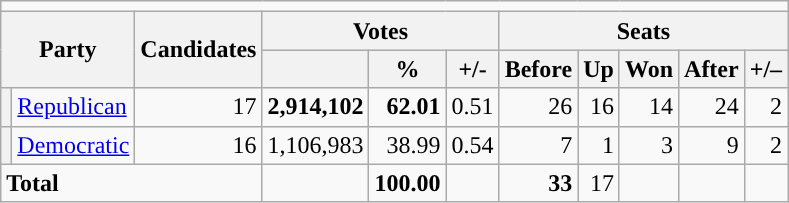<table class="wikitable">
<tr>
<td colspan="14" align="center"></td>
</tr>
<tr>
<th rowspan="2" colspan="2">Party</th>
<th rowspan="2">Candidates</th>
<th colspan="3">Votes</th>
<th colspan="5">Seats</th>
</tr>
<tr>
<th></th>
<th>%</th>
<th>+/-</th>
<th>Before</th>
<th>Up</th>
<th>Won</th>
<th>After</th>
<th>+/–</th>
</tr>
<tr>
<th style="background-color:"></th>
<td><a href='#'>Republican</a></td>
<td align="right">17</td>
<td align="right"><strong>2,914,102</strong></td>
<td align="right"><strong>62.01</strong></td>
<td> 0.51</td>
<td align="right" >26</td>
<td align="right" >16</td>
<td align="right" >14</td>
<td align="right" >24</td>
<td align="right"> 2</td>
</tr>
<tr>
<th style="background-color:"></th>
<td><a href='#'>Democratic</a></td>
<td align="right">16</td>
<td align="right">1,106,983</td>
<td align="right">38.99</td>
<td> 0.54</td>
<td align="right">7</td>
<td align="right">1</td>
<td align="right">3</td>
<td align="right">9</td>
<td align="right"> 2</td>
</tr>
<tr>
<td colspan="3" align="left"><strong>Total</strong></td>
<td align="right"></td>
<td align="right"><strong>100.00</strong></td>
<td></td>
<td align="right"><strong>33</strong></td>
<td align="right">17</td>
<td align="right"></td>
<td align="right"></td>
<td align="right"></td>
</tr>
</table>
